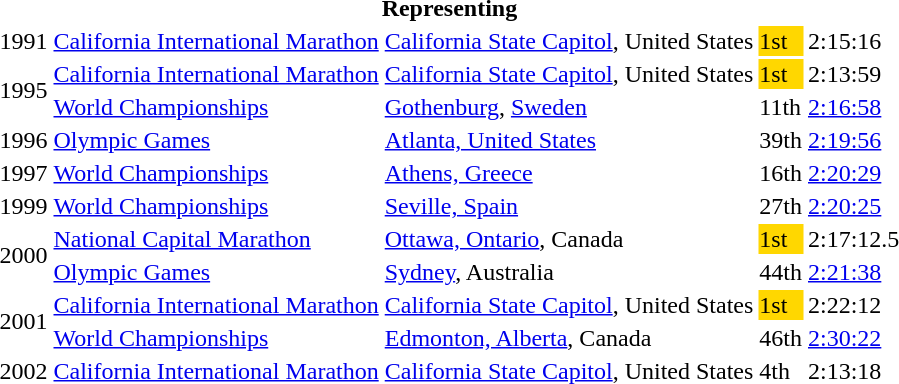<table>
<tr>
<th colspan="5">Representing </th>
</tr>
<tr>
<td>1991</td>
<td><a href='#'>California International Marathon</a></td>
<td><a href='#'>California State Capitol</a>, United States</td>
<td bgcolor="gold">1st</td>
<td>2:15:16</td>
</tr>
<tr>
<td rowspan=2>1995</td>
<td><a href='#'>California International Marathon</a></td>
<td><a href='#'>California State Capitol</a>, United States</td>
<td bgcolor="gold">1st</td>
<td>2:13:59</td>
</tr>
<tr>
<td><a href='#'>World Championships</a></td>
<td><a href='#'>Gothenburg</a>, <a href='#'>Sweden</a></td>
<td>11th</td>
<td><a href='#'>2:16:58</a></td>
</tr>
<tr>
<td>1996</td>
<td><a href='#'>Olympic Games</a></td>
<td><a href='#'>Atlanta, United States</a></td>
<td>39th</td>
<td><a href='#'>2:19:56</a></td>
</tr>
<tr>
<td>1997</td>
<td><a href='#'>World Championships</a></td>
<td><a href='#'>Athens, Greece</a></td>
<td>16th</td>
<td><a href='#'>2:20:29</a></td>
</tr>
<tr>
<td>1999</td>
<td><a href='#'>World Championships</a></td>
<td><a href='#'>Seville, Spain</a></td>
<td>27th</td>
<td><a href='#'>2:20:25</a></td>
</tr>
<tr>
<td rowspan=2>2000</td>
<td><a href='#'>National Capital Marathon</a></td>
<td><a href='#'>Ottawa, Ontario</a>, Canada</td>
<td bgcolor="gold">1st</td>
<td>2:17:12.5</td>
</tr>
<tr>
<td><a href='#'>Olympic Games</a></td>
<td><a href='#'>Sydney</a>, Australia</td>
<td>44th</td>
<td><a href='#'>2:21:38</a></td>
</tr>
<tr>
<td rowspan=2>2001</td>
<td><a href='#'>California International Marathon</a></td>
<td><a href='#'>California State Capitol</a>, United States</td>
<td bgcolor="gold">1st</td>
<td>2:22:12</td>
</tr>
<tr>
<td><a href='#'>World Championships</a></td>
<td><a href='#'>Edmonton, Alberta</a>, Canada</td>
<td>46th</td>
<td><a href='#'>2:30:22</a></td>
</tr>
<tr>
<td rowspan=2>2002</td>
<td><a href='#'>California International Marathon</a></td>
<td><a href='#'>California State Capitol</a>, United States</td>
<td>4th</td>
<td>2:13:18</td>
</tr>
</table>
